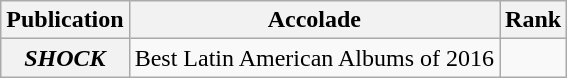<table class="sortable wikitable plainrowheaders">
<tr>
<th scope="col">Publication</th>
<th scope="col">Accolade</th>
<th scope="col">Rank</th>
</tr>
<tr>
<th scope="row"><em>SHOCK</em></th>
<td>Best Latin American Albums of 2016</td>
<td></td>
</tr>
</table>
